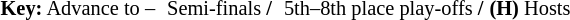<table style="font-size: 85%;">
<tr>
<td height=5></td>
</tr>
<tr>
<td><strong>Key:</strong> Advance to –</td>
<td></td>
<td>Semi-finals <strong>/</strong></td>
<td></td>
<td>5th–8th place play-offs <strong>/</strong></td>
<td><strong>(H)</strong> Hosts</td>
</tr>
</table>
